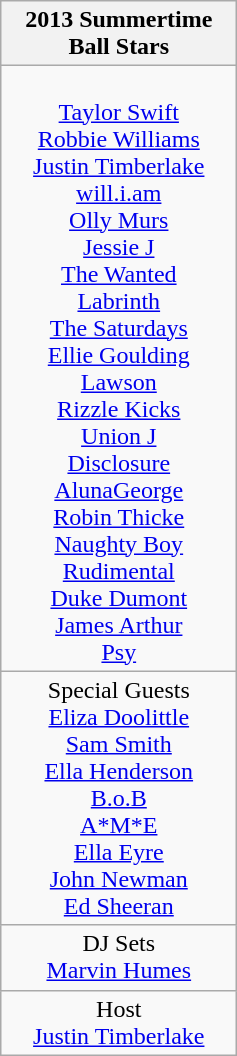<table class="wikitable">
<tr>
<th>2013 Summertime Ball Stars</th>
</tr>
<tr>
<td style="text-align:center; vertical-align:top; width:150px;"><br><a href='#'>Taylor Swift</a><br><a href='#'>Robbie Williams</a><br><a href='#'>Justin Timberlake</a>
<br><a href='#'>will.i.am</a>
<br><a href='#'>Olly Murs</a>
<br><a href='#'>Jessie J</a>
<br><a href='#'>The Wanted</a>
<br><a href='#'>Labrinth</a>
<br><a href='#'>The Saturdays</a>
<br><a href='#'>Ellie Goulding</a>
<br><a href='#'>Lawson</a>
<br><a href='#'>Rizzle Kicks</a>
<br><a href='#'>Union J</a>
<br><a href='#'>Disclosure</a>
<br><a href='#'>AlunaGeorge</a>
<br><a href='#'>Robin Thicke</a>
<br><a href='#'>Naughty Boy</a>
<br><a href='#'>Rudimental</a>
<br><a href='#'>Duke Dumont</a>
<br><a href='#'>James Arthur</a>
<br><a href='#'>Psy</a></td>
</tr>
<tr>
<td style="text-align:center; vertical-align:top; width:150px;">Special Guests<br><a href='#'>Eliza Doolittle</a>
<br><a href='#'>Sam Smith</a>
<br><a href='#'>Ella Henderson</a>
<br><a href='#'>B.o.B</a>
<br><a href='#'>A*M*E</a>
<br><a href='#'>Ella Eyre</a>
<br><a href='#'>John Newman</a>
<br><a href='#'>Ed Sheeran</a></td>
</tr>
<tr>
<td style="text-align:center; vertical-align:top; width:150px;">DJ Sets<br><a href='#'>Marvin Humes</a></td>
</tr>
<tr>
<td style="text-align:center; vertical-align:top; width:150px;">Host<br><a href='#'>Justin Timberlake</a></td>
</tr>
</table>
